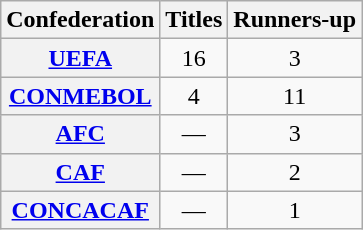<table class="wikitable plainrowheaders sortable" style="text-align:center">
<tr>
<th scope=col>Confederation</th>
<th scope=col data-sort-type="number">Titles</th>
<th scope=col data-sort-type="number">Runners-up</th>
</tr>
<tr>
<th scope=row align=left><a href='#'>UEFA</a></th>
<td>16</td>
<td>3</td>
</tr>
<tr>
<th scope=row align=left><a href='#'>CONMEBOL</a></th>
<td>4</td>
<td>11</td>
</tr>
<tr>
<th scope=row align=left><a href='#'>AFC</a></th>
<td>—</td>
<td>3</td>
</tr>
<tr>
<th scope=row align=left><a href='#'>CAF</a></th>
<td>—</td>
<td>2</td>
</tr>
<tr>
<th scope=row align=left><a href='#'>CONCACAF</a></th>
<td>—</td>
<td>1</td>
</tr>
</table>
